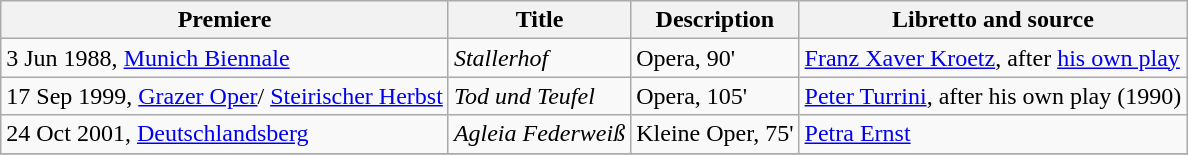<table class="wikitable sortable">
<tr>
<th>Premiere</th>
<th>Title</th>
<th class=unsortable>Description</th>
<th class=unsortable>Libretto and source</th>
</tr>
<tr>
<td>3 Jun 1988, <a href='#'>Munich Biennale</a></td>
<td><em>Stallerhof</em></td>
<td>Opera, 90'</td>
<td><a href='#'>Franz Xaver Kroetz</a>, after <a href='#'>his own play</a></td>
</tr>
<tr>
<td>17 Sep 1999, <a href='#'>Grazer Oper</a>/ <a href='#'>Steirischer Herbst</a></td>
<td><em>Tod und Teufel</em></td>
<td>Opera, 105'</td>
<td><a href='#'>Peter Turrini</a>, after his own play (1990)</td>
</tr>
<tr>
<td>24 Oct 2001, <a href='#'>Deutschlandsberg</a></td>
<td><em>Agleia Federweiß</em></td>
<td>Kleine Oper, 75'</td>
<td><a href='#'>Petra Ernst</a></td>
</tr>
<tr>
</tr>
</table>
